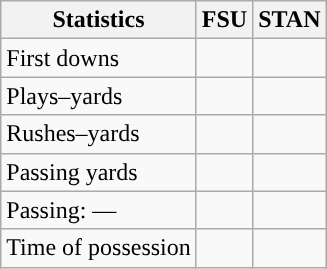<table class="wikitable" style="float:left">
<tr>
<th>Statistics</th>
<th>FSU</th>
<th>STAN</th>
</tr>
<tr>
<td>First downs</td>
<td></td>
<td></td>
</tr>
<tr>
<td>Plays–yards</td>
<td></td>
<td></td>
</tr>
<tr>
<td>Rushes–yards</td>
<td></td>
<td></td>
</tr>
<tr>
<td>Passing yards</td>
<td></td>
<td></td>
</tr>
<tr>
<td>Passing: ––</td>
<td></td>
<td></td>
</tr>
<tr>
<td>Time of possession</td>
<td></td>
<td></td>
</tr>
</table>
